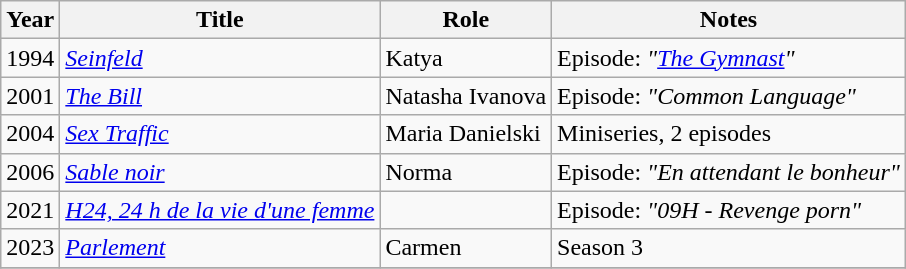<table class="wikitable sortable">
<tr>
<th>Year</th>
<th>Title</th>
<th>Role</th>
<th>Notes</th>
</tr>
<tr>
<td>1994</td>
<td><em><a href='#'>Seinfeld</a></em></td>
<td>Katya</td>
<td>Episode: <em>"<a href='#'>The Gymnast</a>"</em></td>
</tr>
<tr>
<td>2001</td>
<td><em><a href='#'>The Bill</a></em></td>
<td>Natasha Ivanova</td>
<td>Episode: <em>"Common Language"</em></td>
</tr>
<tr>
<td>2004</td>
<td><em><a href='#'>Sex Traffic</a></em></td>
<td>Maria Danielski</td>
<td>Miniseries, 2 episodes</td>
</tr>
<tr>
<td>2006</td>
<td><em><a href='#'>Sable noir</a></em></td>
<td>Norma</td>
<td>Episode: <em>"En attendant le bonheur"</em></td>
</tr>
<tr>
<td>2021</td>
<td><em><a href='#'>H24, 24 h de la vie d'une femme</a></em></td>
<td></td>
<td>Episode: <em>"09H - Revenge porn"</em></td>
</tr>
<tr>
<td>2023</td>
<td><em><a href='#'>Parlement</a></em></td>
<td>Carmen</td>
<td>Season 3</td>
</tr>
<tr>
</tr>
</table>
